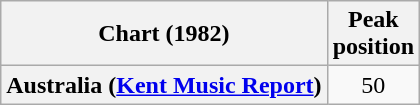<table class="wikitable plainrowheaders">
<tr>
<th scope="col">Chart (1982)</th>
<th scope="col">Peak<br>position</th>
</tr>
<tr>
<th scope="row">Australia (<a href='#'>Kent Music Report</a>)</th>
<td style="text-align:center;">50</td>
</tr>
</table>
